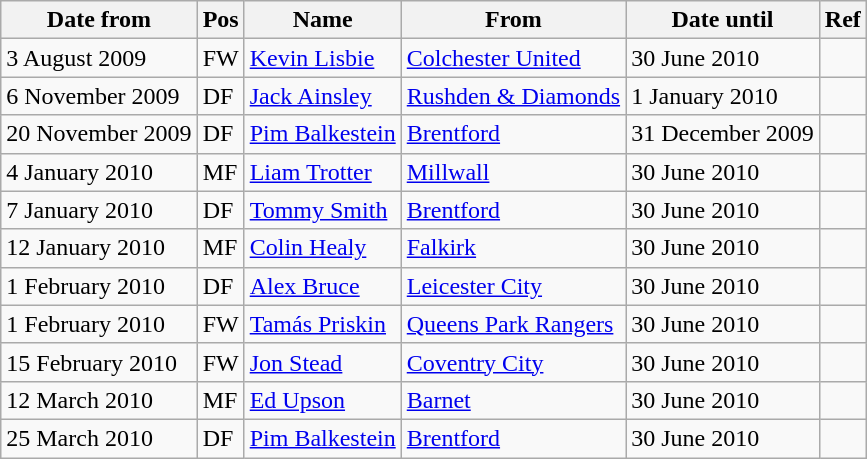<table class="wikitable">
<tr>
<th>Date from</th>
<th>Pos</th>
<th>Name</th>
<th>From</th>
<th>Date until</th>
<th>Ref</th>
</tr>
<tr>
<td>3 August 2009</td>
<td>FW</td>
<td> <a href='#'>Kevin Lisbie</a></td>
<td> <a href='#'>Colchester United</a></td>
<td>30 June 2010</td>
<td></td>
</tr>
<tr>
<td>6 November 2009</td>
<td>DF</td>
<td> <a href='#'>Jack Ainsley</a></td>
<td> <a href='#'>Rushden & Diamonds</a></td>
<td>1 January 2010</td>
<td></td>
</tr>
<tr>
<td>20 November 2009</td>
<td>DF</td>
<td> <a href='#'>Pim Balkestein</a></td>
<td> <a href='#'>Brentford</a></td>
<td>31 December 2009</td>
<td></td>
</tr>
<tr>
<td>4 January 2010</td>
<td>MF</td>
<td> <a href='#'>Liam Trotter</a></td>
<td> <a href='#'>Millwall</a></td>
<td>30 June 2010</td>
<td></td>
</tr>
<tr>
<td>7 January 2010</td>
<td>DF</td>
<td> <a href='#'>Tommy Smith</a></td>
<td> <a href='#'>Brentford</a></td>
<td>30 June 2010</td>
<td></td>
</tr>
<tr>
<td>12 January 2010</td>
<td>MF</td>
<td> <a href='#'>Colin Healy</a></td>
<td> <a href='#'>Falkirk</a></td>
<td>30 June 2010</td>
<td></td>
</tr>
<tr>
<td>1 February 2010</td>
<td>DF</td>
<td> <a href='#'>Alex Bruce</a></td>
<td> <a href='#'>Leicester City</a></td>
<td>30 June 2010</td>
<td></td>
</tr>
<tr>
<td>1 February 2010</td>
<td>FW</td>
<td> <a href='#'>Tamás Priskin</a></td>
<td> <a href='#'>Queens Park Rangers</a></td>
<td>30 June 2010</td>
<td></td>
</tr>
<tr>
<td>15 February 2010</td>
<td>FW</td>
<td> <a href='#'>Jon Stead</a></td>
<td> <a href='#'>Coventry City</a></td>
<td>30 June 2010</td>
<td></td>
</tr>
<tr>
<td>12 March 2010</td>
<td>MF</td>
<td> <a href='#'>Ed Upson</a></td>
<td> <a href='#'>Barnet</a></td>
<td>30 June 2010</td>
<td></td>
</tr>
<tr>
<td>25 March 2010</td>
<td>DF</td>
<td> <a href='#'>Pim Balkestein</a></td>
<td> <a href='#'>Brentford</a></td>
<td>30 June 2010</td>
<td></td>
</tr>
</table>
